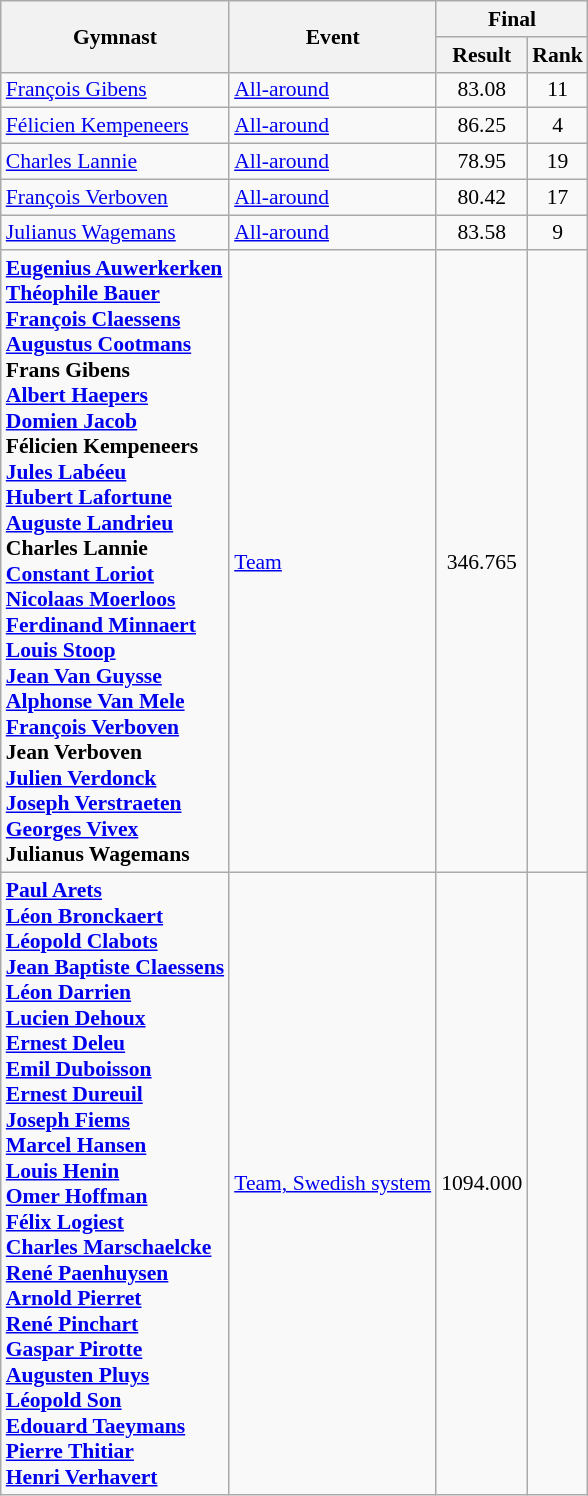<table class=wikitable style="font-size:90%">
<tr>
<th rowspan=2>Gymnast</th>
<th rowspan=2>Event</th>
<th colspan=2>Final</th>
</tr>
<tr>
<th>Result</th>
<th>Rank</th>
</tr>
<tr>
<td><a href='#'>François Gibens</a></td>
<td><a href='#'>All-around</a></td>
<td align=center>83.08</td>
<td align=center>11</td>
</tr>
<tr>
<td><a href='#'>Félicien Kempeneers</a></td>
<td><a href='#'>All-around</a></td>
<td align=center>86.25</td>
<td align=center>4</td>
</tr>
<tr>
<td><a href='#'>Charles Lannie</a></td>
<td><a href='#'>All-around</a></td>
<td align=center>78.95</td>
<td align=center>19</td>
</tr>
<tr>
<td><a href='#'>François Verboven</a></td>
<td><a href='#'>All-around</a></td>
<td align=center>80.42</td>
<td align=center>17</td>
</tr>
<tr>
<td><a href='#'>Julianus Wagemans</a></td>
<td><a href='#'>All-around</a></td>
<td align=center>83.58</td>
<td align=center>9</td>
</tr>
<tr>
<td><strong><a href='#'>Eugenius Auwerkerken</a> <br> <a href='#'>Théophile Bauer</a> <br> <a href='#'>François Claessens</a> <br> <a href='#'>Augustus Cootmans</a> <br> Frans Gibens <br> <a href='#'>Albert Haepers</a> <br> <a href='#'>Domien Jacob</a> <br> Félicien Kempeneers <br> <a href='#'>Jules Labéeu</a> <br> <a href='#'>Hubert Lafortune</a> <br> <a href='#'>Auguste Landrieu</a> <br> Charles Lannie <br> <a href='#'>Constant Loriot</a> <br> <a href='#'>Nicolaas Moerloos</a> <br> <a href='#'>Ferdinand Minnaert</a> <br> <a href='#'>Louis Stoop</a> <br> <a href='#'>Jean Van Guysse</a> <br> <a href='#'>Alphonse Van Mele</a> <br> <a href='#'>François Verboven</a> <br> Jean Verboven <br> <a href='#'>Julien Verdonck</a> <br> <a href='#'>Joseph Verstraeten</a> <br> <a href='#'>Georges Vivex</a> <br> Julianus Wagemans</strong></td>
<td><a href='#'>Team</a></td>
<td align=center>346.765</td>
<td align=center></td>
</tr>
<tr>
<td><strong><a href='#'>Paul Arets</a> <br> <a href='#'>Léon Bronckaert</a> <br> <a href='#'>Léopold Clabots</a> <br> <a href='#'>Jean Baptiste Claessens</a> <br> <a href='#'>Léon Darrien</a> <br> <a href='#'>Lucien Dehoux</a> <br> <a href='#'>Ernest Deleu</a> <br> <a href='#'>Emil Duboisson</a> <br> <a href='#'>Ernest Dureuil</a> <br> <a href='#'>Joseph Fiems</a> <br> <a href='#'>Marcel Hansen</a> <br> <a href='#'>Louis Henin</a> <br> <a href='#'>Omer Hoffman</a> <br> <a href='#'>Félix Logiest</a> <br> <a href='#'>Charles Marschaelcke</a> <br> <a href='#'>René Paenhuysen</a> <br> <a href='#'>Arnold Pierret</a> <br> <a href='#'>René Pinchart</a> <br> <a href='#'>Gaspar Pirotte</a> <br> <a href='#'>Augusten Pluys</a> <br> <a href='#'>Léopold Son</a> <br> <a href='#'>Edouard Taeymans</a> <br> <a href='#'>Pierre Thitiar</a> <br> <a href='#'>Henri Verhavert</a></strong></td>
<td><a href='#'>Team, Swedish system</a></td>
<td align=center>1094.000</td>
<td align=center></td>
</tr>
</table>
